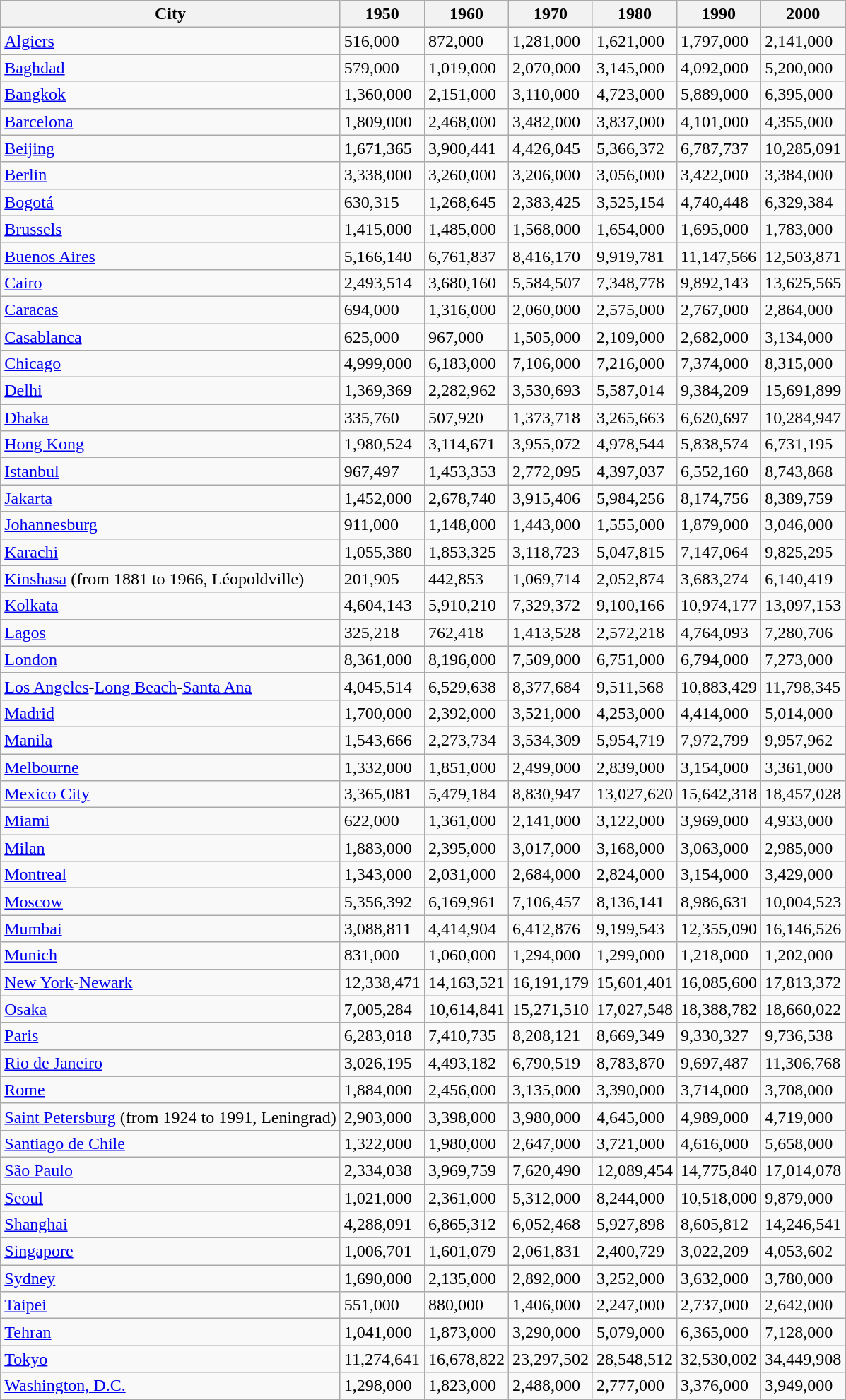<table class="wikitable">
<tr>
<th>City</th>
<th>1950</th>
<th>1960</th>
<th>1970</th>
<th>1980</th>
<th>1990</th>
<th>2000</th>
</tr>
<tr>
<td><a href='#'>Algiers</a></td>
<td>516,000</td>
<td>872,000</td>
<td>1,281,000</td>
<td>1,621,000</td>
<td>1,797,000</td>
<td>2,141,000</td>
</tr>
<tr>
<td><a href='#'>Baghdad</a></td>
<td>579,000</td>
<td>1,019,000</td>
<td>2,070,000</td>
<td>3,145,000</td>
<td>4,092,000</td>
<td>5,200,000</td>
</tr>
<tr>
<td><a href='#'>Bangkok</a></td>
<td>1,360,000</td>
<td>2,151,000</td>
<td>3,110,000</td>
<td>4,723,000</td>
<td>5,889,000</td>
<td>6,395,000</td>
</tr>
<tr>
<td><a href='#'>Barcelona</a></td>
<td>1,809,000</td>
<td>2,468,000</td>
<td>3,482,000</td>
<td>3,837,000</td>
<td>4,101,000</td>
<td>4,355,000</td>
</tr>
<tr>
<td><a href='#'>Beijing</a></td>
<td>1,671,365</td>
<td>3,900,441</td>
<td>4,426,045</td>
<td>5,366,372</td>
<td>6,787,737</td>
<td>10,285,091</td>
</tr>
<tr>
<td><a href='#'>Berlin</a></td>
<td>3,338,000</td>
<td>3,260,000</td>
<td>3,206,000</td>
<td>3,056,000</td>
<td>3,422,000</td>
<td>3,384,000</td>
</tr>
<tr>
<td><a href='#'>Bogotá</a></td>
<td>630,315</td>
<td>1,268,645</td>
<td>2,383,425</td>
<td>3,525,154</td>
<td>4,740,448</td>
<td>6,329,384</td>
</tr>
<tr>
<td><a href='#'>Brussels</a></td>
<td>1,415,000</td>
<td>1,485,000</td>
<td>1,568,000</td>
<td>1,654,000</td>
<td>1,695,000</td>
<td>1,783,000</td>
</tr>
<tr>
<td><a href='#'>Buenos Aires</a></td>
<td>5,166,140</td>
<td>6,761,837</td>
<td>8,416,170</td>
<td>9,919,781</td>
<td>11,147,566</td>
<td>12,503,871</td>
</tr>
<tr>
<td><a href='#'>Cairo</a></td>
<td>2,493,514</td>
<td>3,680,160</td>
<td>5,584,507</td>
<td>7,348,778</td>
<td>9,892,143</td>
<td>13,625,565</td>
</tr>
<tr>
<td><a href='#'>Caracas</a></td>
<td>694,000</td>
<td>1,316,000</td>
<td>2,060,000</td>
<td>2,575,000</td>
<td>2,767,000</td>
<td>2,864,000</td>
</tr>
<tr>
<td><a href='#'>Casablanca</a></td>
<td>625,000</td>
<td>967,000</td>
<td>1,505,000</td>
<td>2,109,000</td>
<td>2,682,000</td>
<td>3,134,000</td>
</tr>
<tr>
<td><a href='#'>Chicago</a></td>
<td>4,999,000</td>
<td>6,183,000</td>
<td>7,106,000</td>
<td>7,216,000</td>
<td>7,374,000</td>
<td>8,315,000</td>
</tr>
<tr>
<td><a href='#'>Delhi</a></td>
<td>1,369,369</td>
<td>2,282,962</td>
<td>3,530,693</td>
<td>5,587,014</td>
<td>9,384,209</td>
<td>15,691,899</td>
</tr>
<tr>
<td><a href='#'>Dhaka</a></td>
<td>335,760</td>
<td>507,920</td>
<td>1,373,718</td>
<td>3,265,663</td>
<td>6,620,697</td>
<td>10,284,947</td>
</tr>
<tr>
<td><a href='#'>Hong Kong</a></td>
<td>1,980,524</td>
<td>3,114,671</td>
<td>3,955,072</td>
<td>4,978,544</td>
<td>5,838,574</td>
<td>6,731,195</td>
</tr>
<tr>
<td><a href='#'>Istanbul</a></td>
<td>967,497</td>
<td>1,453,353</td>
<td>2,772,095</td>
<td>4,397,037</td>
<td>6,552,160</td>
<td>8,743,868</td>
</tr>
<tr>
<td><a href='#'>Jakarta</a></td>
<td>1,452,000</td>
<td>2,678,740</td>
<td>3,915,406</td>
<td>5,984,256</td>
<td>8,174,756</td>
<td>8,389,759</td>
</tr>
<tr>
<td><a href='#'>Johannesburg</a></td>
<td>911,000</td>
<td>1,148,000</td>
<td>1,443,000</td>
<td>1,555,000</td>
<td>1,879,000</td>
<td>3,046,000</td>
</tr>
<tr>
<td><a href='#'>Karachi</a></td>
<td>1,055,380</td>
<td>1,853,325</td>
<td>3,118,723</td>
<td>5,047,815</td>
<td>7,147,064</td>
<td>9,825,295</td>
</tr>
<tr>
<td><a href='#'>Kinshasa</a> (from 1881 to 1966, Léopoldville)</td>
<td>201,905</td>
<td>442,853</td>
<td>1,069,714</td>
<td>2,052,874</td>
<td>3,683,274</td>
<td>6,140,419</td>
</tr>
<tr>
<td><a href='#'>Kolkata</a></td>
<td>4,604,143</td>
<td>5,910,210</td>
<td>7,329,372</td>
<td>9,100,166</td>
<td>10,974,177</td>
<td>13,097,153</td>
</tr>
<tr>
<td><a href='#'>Lagos</a></td>
<td>325,218</td>
<td>762,418</td>
<td>1,413,528</td>
<td>2,572,218</td>
<td>4,764,093</td>
<td>7,280,706</td>
</tr>
<tr>
<td><a href='#'>London</a></td>
<td>8,361,000</td>
<td>8,196,000</td>
<td>7,509,000</td>
<td>6,751,000</td>
<td>6,794,000</td>
<td>7,273,000</td>
</tr>
<tr>
<td><a href='#'>Los Angeles</a>-<a href='#'>Long Beach</a>-<a href='#'>Santa Ana</a></td>
<td>4,045,514</td>
<td>6,529,638</td>
<td>8,377,684</td>
<td>9,511,568</td>
<td>10,883,429</td>
<td>11,798,345</td>
</tr>
<tr>
<td><a href='#'>Madrid</a></td>
<td>1,700,000</td>
<td>2,392,000</td>
<td>3,521,000</td>
<td>4,253,000</td>
<td>4,414,000</td>
<td>5,014,000</td>
</tr>
<tr>
<td><a href='#'>Manila</a></td>
<td>1,543,666</td>
<td>2,273,734</td>
<td>3,534,309</td>
<td>5,954,719</td>
<td>7,972,799</td>
<td>9,957,962</td>
</tr>
<tr>
<td><a href='#'>Melbourne</a></td>
<td>1,332,000</td>
<td>1,851,000</td>
<td>2,499,000</td>
<td>2,839,000</td>
<td>3,154,000</td>
<td>3,361,000</td>
</tr>
<tr>
<td><a href='#'>Mexico City</a></td>
<td>3,365,081</td>
<td>5,479,184</td>
<td>8,830,947</td>
<td>13,027,620</td>
<td>15,642,318</td>
<td>18,457,028</td>
</tr>
<tr>
<td><a href='#'>Miami</a></td>
<td>622,000</td>
<td>1,361,000</td>
<td>2,141,000</td>
<td>3,122,000</td>
<td>3,969,000</td>
<td>4,933,000</td>
</tr>
<tr>
<td><a href='#'>Milan</a></td>
<td>1,883,000</td>
<td>2,395,000</td>
<td>3,017,000</td>
<td>3,168,000</td>
<td>3,063,000</td>
<td>2,985,000</td>
</tr>
<tr>
<td><a href='#'>Montreal</a></td>
<td>1,343,000</td>
<td>2,031,000</td>
<td>2,684,000</td>
<td>2,824,000</td>
<td>3,154,000</td>
<td>3,429,000</td>
</tr>
<tr>
<td><a href='#'>Moscow</a></td>
<td>5,356,392</td>
<td>6,169,961</td>
<td>7,106,457</td>
<td>8,136,141</td>
<td>8,986,631</td>
<td>10,004,523</td>
</tr>
<tr>
<td><a href='#'>Mumbai</a></td>
<td>3,088,811</td>
<td>4,414,904</td>
<td>6,412,876</td>
<td>9,199,543</td>
<td>12,355,090</td>
<td>16,146,526</td>
</tr>
<tr>
<td><a href='#'>Munich</a></td>
<td>831,000</td>
<td>1,060,000</td>
<td>1,294,000</td>
<td>1,299,000</td>
<td>1,218,000</td>
<td>1,202,000</td>
</tr>
<tr>
<td><a href='#'>New York</a>-<a href='#'>Newark</a></td>
<td>12,338,471</td>
<td>14,163,521</td>
<td>16,191,179</td>
<td>15,601,401</td>
<td>16,085,600</td>
<td>17,813,372</td>
</tr>
<tr>
<td><a href='#'>Osaka</a></td>
<td>7,005,284</td>
<td>10,614,841</td>
<td>15,271,510</td>
<td>17,027,548</td>
<td>18,388,782</td>
<td>18,660,022</td>
</tr>
<tr>
<td><a href='#'>Paris</a></td>
<td>6,283,018</td>
<td>7,410,735</td>
<td>8,208,121</td>
<td>8,669,349</td>
<td>9,330,327</td>
<td>9,736,538</td>
</tr>
<tr>
<td><a href='#'>Rio de Janeiro</a></td>
<td>3,026,195</td>
<td>4,493,182</td>
<td>6,790,519</td>
<td>8,783,870</td>
<td>9,697,487</td>
<td>11,306,768</td>
</tr>
<tr>
<td><a href='#'>Rome</a></td>
<td>1,884,000</td>
<td>2,456,000</td>
<td>3,135,000</td>
<td>3,390,000</td>
<td>3,714,000</td>
<td>3,708,000</td>
</tr>
<tr>
<td><a href='#'>Saint Petersburg</a> (from 1924 to 1991, Leningrad)</td>
<td>2,903,000</td>
<td>3,398,000</td>
<td>3,980,000</td>
<td>4,645,000</td>
<td>4,989,000</td>
<td>4,719,000</td>
</tr>
<tr>
<td><a href='#'>Santiago de Chile</a></td>
<td>1,322,000</td>
<td>1,980,000</td>
<td>2,647,000</td>
<td>3,721,000</td>
<td>4,616,000</td>
<td>5,658,000</td>
</tr>
<tr>
<td><a href='#'>São Paulo</a></td>
<td>2,334,038</td>
<td>3,969,759</td>
<td>7,620,490</td>
<td>12,089,454</td>
<td>14,775,840</td>
<td>17,014,078</td>
</tr>
<tr>
<td><a href='#'>Seoul</a></td>
<td>1,021,000</td>
<td>2,361,000</td>
<td>5,312,000</td>
<td>8,244,000</td>
<td>10,518,000</td>
<td>9,879,000</td>
</tr>
<tr>
<td><a href='#'>Shanghai</a></td>
<td>4,288,091</td>
<td>6,865,312</td>
<td>6,052,468</td>
<td>5,927,898</td>
<td>8,605,812</td>
<td>14,246,541</td>
</tr>
<tr>
<td><a href='#'>Singapore</a></td>
<td>1,006,701</td>
<td>1,601,079</td>
<td>2,061,831</td>
<td>2,400,729</td>
<td>3,022,209</td>
<td>4,053,602</td>
</tr>
<tr>
<td><a href='#'>Sydney</a></td>
<td>1,690,000</td>
<td>2,135,000</td>
<td>2,892,000</td>
<td>3,252,000</td>
<td>3,632,000</td>
<td>3,780,000</td>
</tr>
<tr>
<td><a href='#'>Taipei</a></td>
<td>551,000</td>
<td>880,000</td>
<td>1,406,000</td>
<td>2,247,000</td>
<td>2,737,000</td>
<td>2,642,000</td>
</tr>
<tr>
<td><a href='#'>Tehran</a></td>
<td>1,041,000</td>
<td>1,873,000</td>
<td>3,290,000</td>
<td>5,079,000</td>
<td>6,365,000</td>
<td>7,128,000</td>
</tr>
<tr>
<td><a href='#'>Tokyo</a></td>
<td>11,274,641</td>
<td>16,678,822</td>
<td>23,297,502</td>
<td>28,548,512</td>
<td>32,530,002</td>
<td>34,449,908</td>
</tr>
<tr>
<td><a href='#'>Washington, D.C.</a></td>
<td>1,298,000</td>
<td>1,823,000</td>
<td>2,488,000</td>
<td>2,777,000</td>
<td>3,376,000</td>
<td>3,949,000</td>
</tr>
</table>
